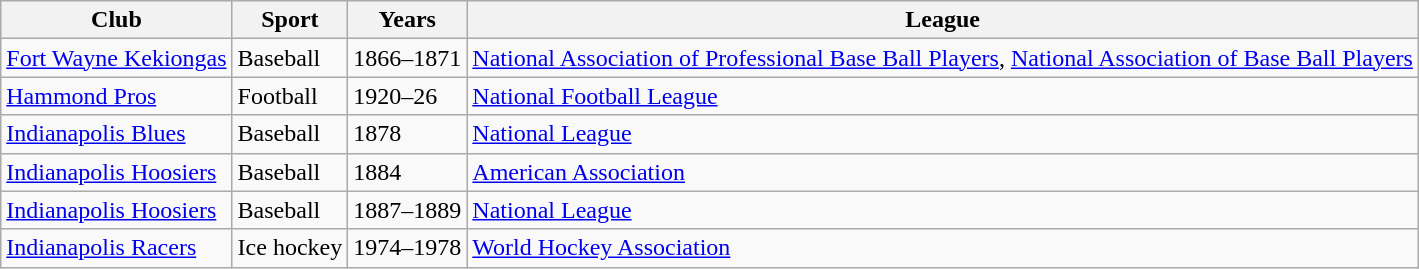<table class="wikitable sortable">
<tr>
<th>Club</th>
<th>Sport</th>
<th>Years</th>
<th>League</th>
</tr>
<tr>
<td><a href='#'>Fort Wayne Kekiongas</a></td>
<td>Baseball</td>
<td>1866–1871</td>
<td><a href='#'>National Association of Professional Base Ball Players</a>, <a href='#'>National Association of Base Ball Players</a></td>
</tr>
<tr>
<td><a href='#'>Hammond Pros</a></td>
<td>Football</td>
<td>1920–26</td>
<td><a href='#'>National Football League</a></td>
</tr>
<tr>
<td><a href='#'>Indianapolis Blues</a></td>
<td>Baseball</td>
<td>1878</td>
<td><a href='#'>National League</a></td>
</tr>
<tr>
<td><a href='#'>Indianapolis Hoosiers</a></td>
<td>Baseball</td>
<td>1884</td>
<td><a href='#'>American Association</a></td>
</tr>
<tr>
<td><a href='#'>Indianapolis Hoosiers</a></td>
<td>Baseball</td>
<td>1887–1889</td>
<td><a href='#'>National League</a></td>
</tr>
<tr>
<td><a href='#'>Indianapolis Racers</a></td>
<td>Ice hockey</td>
<td>1974–1978</td>
<td><a href='#'>World Hockey Association</a></td>
</tr>
</table>
